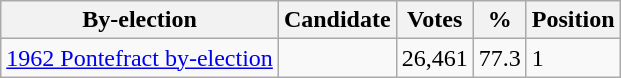<table class="wikitable sortable">
<tr>
<th>By-election</th>
<th>Candidate</th>
<th>Votes</th>
<th>%</th>
<th>Position</th>
</tr>
<tr>
<td><a href='#'>1962 Pontefract by-election</a></td>
<td></td>
<td>26,461</td>
<td>77.3</td>
<td>1</td>
</tr>
</table>
